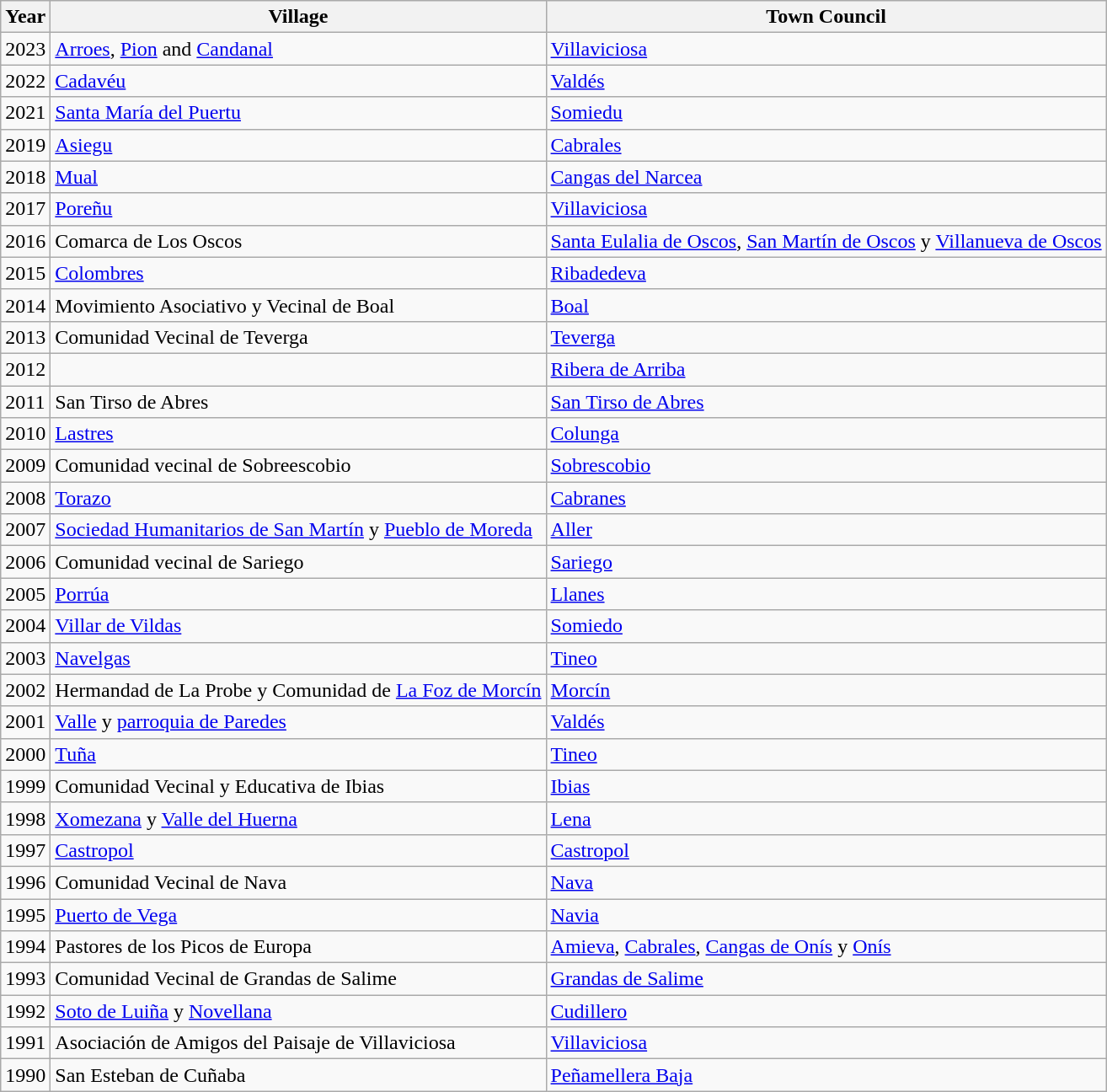<table class="wikitable">
<tr>
<th>Year</th>
<th>Village</th>
<th>Town Council</th>
</tr>
<tr>
<td>2023</td>
<td><a href='#'>Arroes</a>, <a href='#'>Pion</a> and <a href='#'>Candanal</a></td>
<td><a href='#'>Villaviciosa</a></td>
</tr>
<tr>
<td>2022</td>
<td><a href='#'>Cadavéu</a></td>
<td><a href='#'>Valdés</a></td>
</tr>
<tr>
<td>2021</td>
<td><a href='#'>Santa María del Puertu</a></td>
<td><a href='#'>Somiedu</a></td>
</tr>
<tr>
<td>2019</td>
<td><a href='#'>Asiegu</a></td>
<td><a href='#'>Cabrales</a></td>
</tr>
<tr>
<td>2018</td>
<td><a href='#'>Mual</a></td>
<td><a href='#'>Cangas del Narcea</a></td>
</tr>
<tr>
<td>2017</td>
<td><a href='#'>Poreñu</a></td>
<td><a href='#'>Villaviciosa</a></td>
</tr>
<tr>
<td>2016</td>
<td>Comarca de Los Oscos</td>
<td><a href='#'>Santa Eulalia de Oscos</a>, <a href='#'>San Martín de Oscos</a> y <a href='#'>Villanueva de Oscos</a></td>
</tr>
<tr>
<td>2015</td>
<td><a href='#'>Colombres</a></td>
<td><a href='#'>Ribadedeva</a></td>
</tr>
<tr>
<td>2014</td>
<td>Movimiento Asociativo y Vecinal de Boal</td>
<td><a href='#'>Boal</a></td>
</tr>
<tr>
<td>2013</td>
<td>Comunidad Vecinal de Teverga</td>
<td><a href='#'>Teverga</a></td>
</tr>
<tr>
<td>2012</td>
<td></td>
<td><a href='#'>Ribera de Arriba</a></td>
</tr>
<tr>
<td>2011</td>
<td>San Tirso de Abres</td>
<td><a href='#'>San Tirso de Abres</a></td>
</tr>
<tr>
<td>2010</td>
<td><a href='#'>Lastres</a></td>
<td><a href='#'>Colunga</a></td>
</tr>
<tr>
<td>2009</td>
<td>Comunidad vecinal de Sobreescobio</td>
<td><a href='#'>Sobrescobio</a></td>
</tr>
<tr>
<td>2008</td>
<td><a href='#'>Torazo</a></td>
<td><a href='#'>Cabranes</a></td>
</tr>
<tr>
<td>2007</td>
<td><a href='#'>Sociedad Humanitarios de San Martín</a> y <a href='#'>Pueblo de Moreda</a></td>
<td><a href='#'>Aller</a></td>
</tr>
<tr>
<td>2006</td>
<td>Comunidad vecinal de Sariego</td>
<td><a href='#'>Sariego</a></td>
</tr>
<tr>
<td>2005</td>
<td><a href='#'>Porrúa</a></td>
<td><a href='#'>Llanes</a></td>
</tr>
<tr>
<td>2004</td>
<td><a href='#'>Villar de Vildas</a></td>
<td><a href='#'>Somiedo</a></td>
</tr>
<tr>
<td>2003</td>
<td><a href='#'>Navelgas</a></td>
<td><a href='#'>Tineo</a></td>
</tr>
<tr>
<td>2002</td>
<td>Hermandad de La Probe y Comunidad de <a href='#'>La Foz de Morcín</a></td>
<td><a href='#'>Morcín</a></td>
</tr>
<tr>
<td>2001</td>
<td><a href='#'>Valle</a> y <a href='#'>parroquia de Paredes</a></td>
<td><a href='#'>Valdés</a></td>
</tr>
<tr>
<td>2000</td>
<td><a href='#'>Tuña</a></td>
<td><a href='#'>Tineo</a></td>
</tr>
<tr>
<td>1999</td>
<td>Comunidad Vecinal y Educativa de Ibias</td>
<td><a href='#'>Ibias</a></td>
</tr>
<tr>
<td>1998</td>
<td><a href='#'>Xomezana</a> y <a href='#'>Valle del Huerna</a></td>
<td><a href='#'>Lena</a></td>
</tr>
<tr>
<td>1997</td>
<td><a href='#'>Castropol</a></td>
<td><a href='#'>Castropol</a></td>
</tr>
<tr>
<td>1996</td>
<td>Comunidad Vecinal de Nava</td>
<td><a href='#'>Nava</a></td>
</tr>
<tr>
<td>1995</td>
<td><a href='#'>Puerto de Vega</a></td>
<td><a href='#'>Navia</a></td>
</tr>
<tr>
<td>1994</td>
<td>Pastores de los Picos de Europa</td>
<td><a href='#'>Amieva</a>, <a href='#'>Cabrales</a>, <a href='#'>Cangas de Onís</a> y <a href='#'>Onís</a></td>
</tr>
<tr>
<td>1993</td>
<td>Comunidad Vecinal de Grandas de Salime</td>
<td><a href='#'>Grandas de Salime</a></td>
</tr>
<tr>
<td>1992</td>
<td><a href='#'>Soto de Luiña</a> y <a href='#'>Novellana</a></td>
<td><a href='#'>Cudillero</a></td>
</tr>
<tr>
<td>1991</td>
<td>Asociación de Amigos del Paisaje de Villaviciosa</td>
<td><a href='#'>Villaviciosa</a></td>
</tr>
<tr>
<td>1990</td>
<td>San Esteban de Cuñaba</td>
<td><a href='#'>Peñamellera Baja</a></td>
</tr>
</table>
